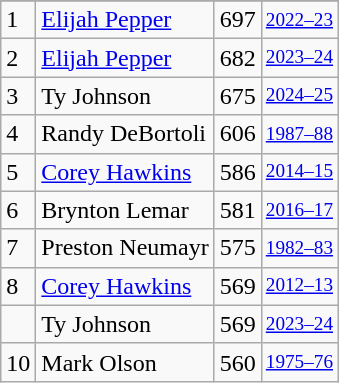<table class="wikitable">
<tr>
</tr>
<tr>
<td>1</td>
<td><a href='#'>Elijah Pepper</a></td>
<td>697</td>
<td style="font-size:80%;"><a href='#'>2022–23</a></td>
</tr>
<tr>
<td>2</td>
<td><a href='#'>Elijah Pepper</a></td>
<td>682</td>
<td style="font-size:80%;"><a href='#'>2023–24</a></td>
</tr>
<tr>
<td>3</td>
<td>Ty Johnson</td>
<td>675</td>
<td style="font-size:80%;"><a href='#'>2024–25</a></td>
</tr>
<tr>
<td>4</td>
<td>Randy DeBortoli</td>
<td>606</td>
<td style="font-size:80%;"><a href='#'>1987–88</a></td>
</tr>
<tr>
<td>5</td>
<td><a href='#'>Corey Hawkins</a></td>
<td>586</td>
<td style="font-size:80%;"><a href='#'>2014–15</a></td>
</tr>
<tr>
<td>6</td>
<td>Brynton Lemar</td>
<td>581</td>
<td style="font-size:80%;"><a href='#'>2016–17</a></td>
</tr>
<tr>
<td>7</td>
<td>Preston Neumayr</td>
<td>575</td>
<td style="font-size:80%;"><a href='#'>1982–83</a></td>
</tr>
<tr>
<td>8</td>
<td><a href='#'>Corey Hawkins</a></td>
<td>569</td>
<td style="font-size:80%;"><a href='#'>2012–13</a></td>
</tr>
<tr>
<td></td>
<td>Ty Johnson</td>
<td>569</td>
<td style="font-size:80%;"><a href='#'>2023–24</a></td>
</tr>
<tr>
<td>10</td>
<td>Mark Olson</td>
<td>560</td>
<td style="font-size:80%;"><a href='#'>1975–76</a></td>
</tr>
</table>
